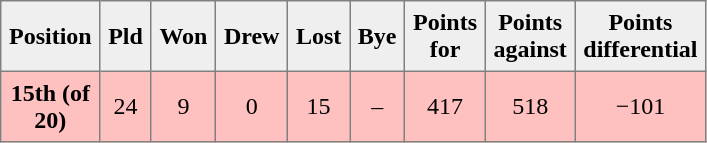<table style=border-collapse:collapse border=1 cellspacing=0 cellpadding=5>
<tr style="text-align:center; background:#efefef;">
<th width=20>Position</th>
<th width=20>Pld</th>
<th width=20>Won</th>
<th width=20>Drew</th>
<th width=20>Lost</th>
<th width=20>Bye</th>
<th width=20>Points for</th>
<th width=20>Points against</th>
<th width=25>Points differential</th>
</tr>
<tr style="text-align:center; background:#ffc0c0;">
<td><strong>15th (of 20)</strong></td>
<td>24</td>
<td>9</td>
<td>0</td>
<td>15</td>
<td>–</td>
<td>417</td>
<td>518</td>
<td>−101</td>
</tr>
</table>
